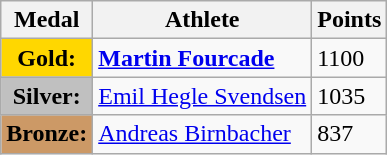<table class="wikitable">
<tr>
<th><strong>Medal</strong></th>
<th><strong>Athlete</strong></th>
<th><strong>Points</strong></th>
</tr>
<tr>
<td style="text-align:center;background-color:gold;"><strong>Gold:</strong></td>
<td> <strong><a href='#'>Martin Fourcade</a></strong></td>
<td>1100</td>
</tr>
<tr>
<td style="text-align:center;background-color:silver;"><strong>Silver:</strong></td>
<td> <a href='#'>Emil Hegle Svendsen</a></td>
<td>1035</td>
</tr>
<tr>
<td style="text-align:center;background-color:#CC9966;"><strong>Bronze:</strong></td>
<td> <a href='#'>Andreas Birnbacher</a></td>
<td>837</td>
</tr>
</table>
